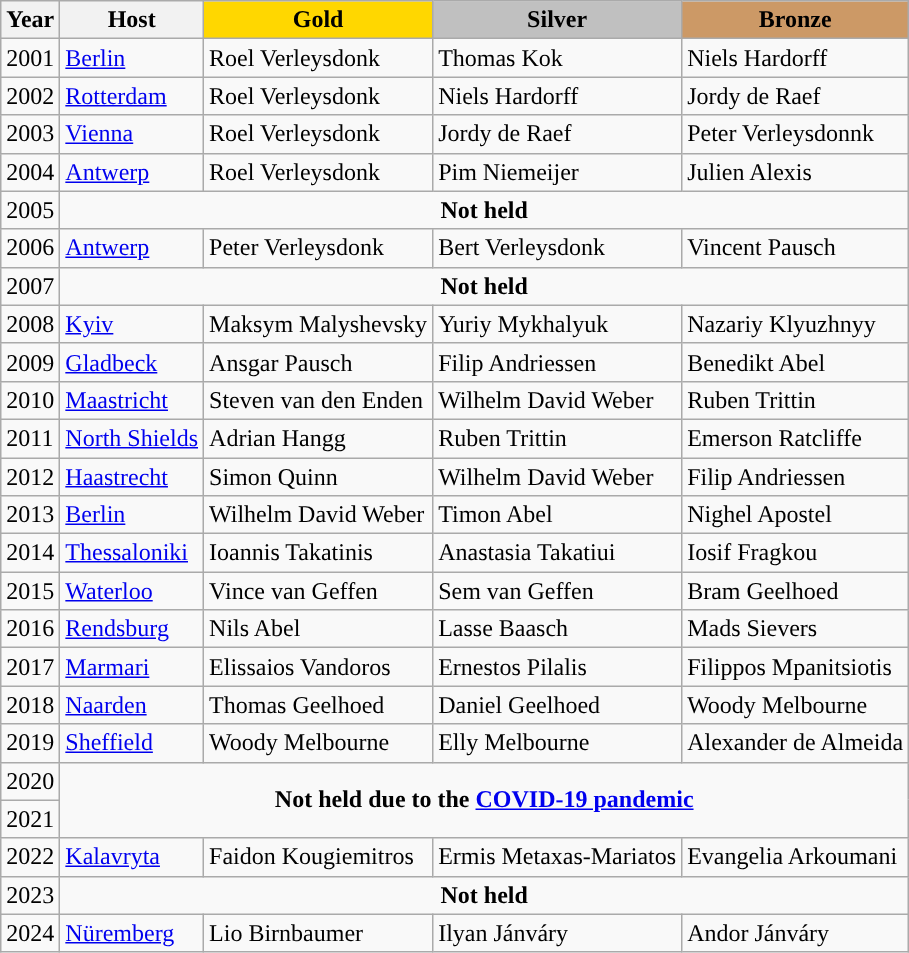<table class="wikitable">
<tr>
<th>Year</th>
<th>Host</th>
<td align="center" bgcolor="gold"><strong>Gold</strong></td>
<td align="center" bgcolor="silver"><strong>Silver</strong></td>
<td align="center" bgcolor="cc9966"><strong>Bronze</strong></td>
</tr>
<tr>
<td>2001</td>
<td> <a href='#'>Berlin</a></td>
<td> Roel Verleysdonk</td>
<td> Thomas Kok</td>
<td> Niels Hardorff</td>
</tr>
<tr>
<td>2002</td>
<td> <a href='#'>Rotterdam</a></td>
<td> Roel Verleysdonk</td>
<td> Niels Hardorff</td>
<td> Jordy de Raef</td>
</tr>
<tr>
<td>2003</td>
<td> <a href='#'>Vienna</a></td>
<td> Roel Verleysdonk</td>
<td> Jordy de Raef</td>
<td> Peter Verleysdonnk</td>
</tr>
<tr>
<td>2004</td>
<td> <a href='#'>Antwerp</a></td>
<td> Roel Verleysdonk</td>
<td> Pim Niemeijer</td>
<td> Julien Alexis</td>
</tr>
<tr>
<td>2005</td>
<td colspan="4" style="text-align:center;"><strong>Not held</strong></td>
</tr>
<tr>
<td>2006</td>
<td> <a href='#'>Antwerp</a></td>
<td> Peter Verleysdonk</td>
<td> Bert Verleysdonk</td>
<td> Vincent Pausch</td>
</tr>
<tr>
<td>2007</td>
<td colspan="4" style="text-align:center;"><strong>Not held</strong></td>
</tr>
<tr>
<td>2008</td>
<td> <a href='#'>Kyiv</a></td>
<td> Maksym Malyshevsky</td>
<td> Yuriy Mykhalyuk</td>
<td> Nazariy Klyuzhnyy</td>
</tr>
<tr>
<td>2009</td>
<td> <a href='#'>Gladbeck</a></td>
<td> Ansgar Pausch</td>
<td> Filip Andriessen</td>
<td> Benedikt Abel</td>
</tr>
<tr>
<td>2010</td>
<td> <a href='#'>Maastricht</a></td>
<td> Steven van den Enden</td>
<td> Wilhelm David Weber</td>
<td> Ruben Trittin</td>
</tr>
<tr>
<td>2011</td>
<td> <a href='#'>North Shields</a></td>
<td> Adrian Hangg</td>
<td> Ruben Trittin</td>
<td> Emerson Ratcliffe</td>
</tr>
<tr>
<td>2012</td>
<td> <a href='#'>Haastrecht</a></td>
<td> Simon Quinn</td>
<td> Wilhelm David Weber</td>
<td> Filip Andriessen</td>
</tr>
<tr>
<td>2013</td>
<td> <a href='#'>Berlin</a></td>
<td> Wilhelm David Weber</td>
<td> Timon Abel</td>
<td> Nighel Apostel</td>
</tr>
<tr>
<td>2014</td>
<td> <a href='#'>Thessaloniki</a></td>
<td> Ioannis Takatinis</td>
<td> Anastasia Takatiui</td>
<td> Iosif Fragkou</td>
</tr>
<tr>
<td>2015</td>
<td> <a href='#'>Waterloo</a></td>
<td> Vince van Geffen</td>
<td> Sem van Geffen</td>
<td> Bram Geelhoed</td>
</tr>
<tr>
<td>2016</td>
<td> <a href='#'>Rendsburg</a></td>
<td> Nils Abel</td>
<td> Lasse Baasch</td>
<td> Mads Sievers</td>
</tr>
<tr>
<td>2017</td>
<td> <a href='#'>Marmari</a></td>
<td> Elissaios Vandoros</td>
<td> Ernestos Pilalis</td>
<td> Filippos Mpanitsiotis</td>
</tr>
<tr>
<td>2018</td>
<td> <a href='#'>Naarden</a></td>
<td> Thomas Geelhoed</td>
<td> Daniel Geelhoed</td>
<td> Woody Melbourne</td>
</tr>
<tr>
<td>2019</td>
<td> <a href='#'>Sheffield</a></td>
<td> Woody Melbourne</td>
<td> Elly Melbourne</td>
<td> Alexander de Almeida</td>
</tr>
<tr>
<td>2020</td>
<td rowspan="2" colspan="4" style="text-align:center;"><strong>Not held due to the <a href='#'>COVID-19 pandemic</a></strong></td>
</tr>
<tr>
<td>2021</td>
</tr>
<tr>
<td>2022</td>
<td> <a href='#'>Kalavryta</a></td>
<td> Faidon Kougiemitros</td>
<td> Ermis Metaxas-Mariatos</td>
<td> Evangelia Arkoumani</td>
</tr>
<tr>
<td>2023</td>
<td colspan="4" style="text-align:center;"><strong>Not held</strong></td>
</tr>
<tr>
<td>2024</td>
<td> <a href='#'>Nüremberg</a></td>
<td> Lio Birnbaumer</td>
<td> Ilyan Jánváry</td>
<td> Andor Jánváry</td>
</tr>
</table>
